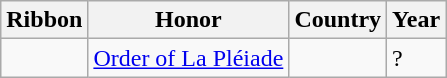<table class="wikitable">
<tr>
<th>Ribbon</th>
<th>Honor</th>
<th>Country</th>
<th>Year</th>
</tr>
<tr>
<td></td>
<td><a href='#'>Order of La Pléiade</a></td>
<td></td>
<td>?</td>
</tr>
</table>
